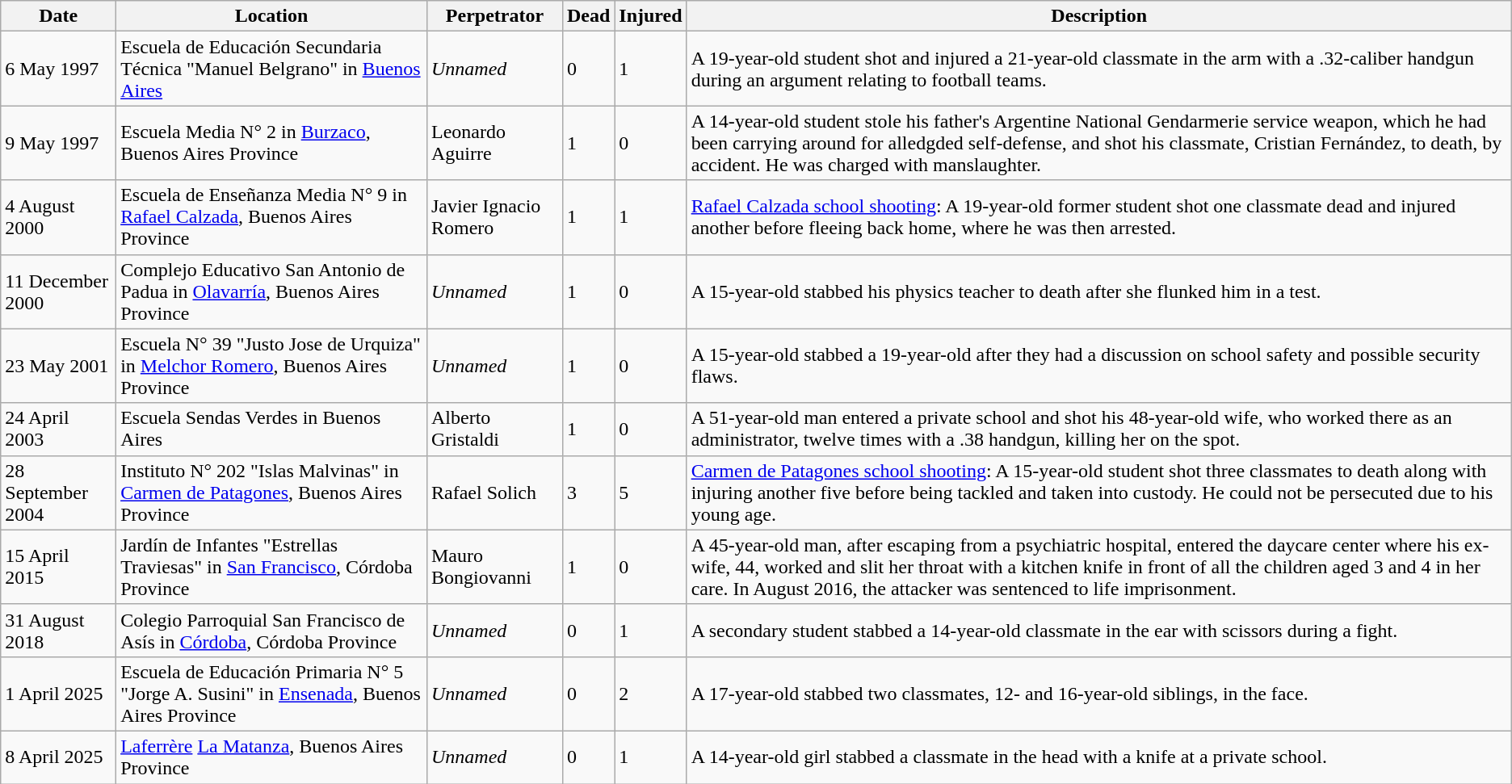<table class="wikitable sortable">
<tr>
<th>Date</th>
<th>Location</th>
<th>Perpetrator</th>
<th>Dead</th>
<th>Injured</th>
<th>Description</th>
</tr>
<tr>
<td>6 May 1997</td>
<td>Escuela de Educación Secundaria Técnica "Manuel Belgrano" in <a href='#'>Buenos Aires</a></td>
<td><em>Unnamed</em></td>
<td>0</td>
<td>1</td>
<td>A 19-year-old student shot and injured a 21-year-old classmate in the arm with a .32-caliber handgun during an argument relating to football teams.</td>
</tr>
<tr>
<td>9 May 1997</td>
<td>Escuela Media N° 2 in <a href='#'>Burzaco</a>, Buenos Aires Province</td>
<td>Leonardo Aguirre</td>
<td>1</td>
<td>0</td>
<td>A 14-year-old student stole his father's Argentine National Gendarmerie service weapon, which he had been carrying around for alledgded self-defense, and shot his classmate, Cristian Fernández, to death, by accident. He was charged with manslaughter.</td>
</tr>
<tr>
<td>4 August 2000</td>
<td>Escuela de Enseñanza Media N° 9 in <a href='#'>Rafael Calzada</a>, Buenos Aires Province</td>
<td>Javier Ignacio Romero</td>
<td>1</td>
<td>1</td>
<td><a href='#'>Rafael Calzada school shooting</a>: A 19-year-old former student shot one classmate dead and injured another before fleeing back home, where he was then arrested.</td>
</tr>
<tr>
<td>11 December 2000</td>
<td>Complejo Educativo San Antonio de Padua in <a href='#'>Olavarría</a>, Buenos Aires Province</td>
<td><em>Unnamed</em></td>
<td>1</td>
<td>0</td>
<td>A 15-year-old stabbed his physics teacher to death after she flunked him in a test.</td>
</tr>
<tr>
<td>23 May 2001</td>
<td>Escuela N° 39 "Justo Jose de Urquiza" in <a href='#'>Melchor Romero</a>, Buenos Aires Province</td>
<td><em>Unnamed</em></td>
<td>1</td>
<td>0</td>
<td>A 15-year-old stabbed a 19-year-old after they had a discussion on school safety and possible security flaws.</td>
</tr>
<tr>
<td>24 April 2003</td>
<td>Escuela Sendas Verdes in Buenos Aires</td>
<td>Alberto Gristaldi</td>
<td>1</td>
<td>0</td>
<td>A 51-year-old man entered a private school and shot his 48-year-old wife, who worked there as an administrator, twelve times with a .38 handgun, killing her on the spot.</td>
</tr>
<tr>
<td>28 September 2004</td>
<td>Instituto N° 202 "Islas Malvinas" in <a href='#'>Carmen de Patagones</a>, Buenos Aires Province</td>
<td>Rafael Solich</td>
<td>3</td>
<td>5</td>
<td><a href='#'>Carmen de Patagones school shooting</a>: A 15-year-old student shot three classmates to death along with injuring another five before being tackled and taken into custody. He could not be persecuted due to his young age.</td>
</tr>
<tr>
<td>15 April 2015</td>
<td>Jardín de Infantes "Estrellas Traviesas" in <a href='#'>San Francisco</a>, Córdoba Province</td>
<td>Mauro Bongiovanni</td>
<td>1</td>
<td>0</td>
<td>A 45-year-old man, after escaping from a psychiatric hospital, entered the daycare center where his ex-wife, 44, worked and slit her throat with a kitchen knife in front of all the children aged 3 and 4 in her care. In August 2016, the attacker was sentenced to life imprisonment.</td>
</tr>
<tr>
<td>31 August 2018</td>
<td>Colegio Parroquial San Francisco de Asís in <a href='#'>Córdoba</a>, Córdoba Province</td>
<td><em>Unnamed</em></td>
<td>0</td>
<td>1</td>
<td>A secondary student stabbed a 14-year-old classmate in the ear with scissors during a fight.</td>
</tr>
<tr>
<td>1 April 2025</td>
<td>Escuela de Educación Primaria N° 5 "Jorge A. Susini" in <a href='#'>Ensenada</a>, Buenos Aires Province</td>
<td><em>Unnamed</em></td>
<td>0</td>
<td>2</td>
<td>A 17-year-old stabbed two classmates, 12- and 16-year-old siblings, in the face.</td>
</tr>
<tr>
<td>8 April 2025</td>
<td><a href='#'>Laferrère</a> <a href='#'>La Matanza</a>, Buenos Aires Province</td>
<td><em>Unnamed</em></td>
<td>0</td>
<td>1</td>
<td>A 14-year-old girl stabbed a classmate in the head with a knife at a private school.</td>
</tr>
</table>
